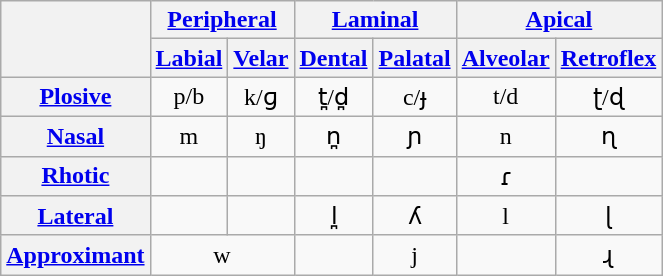<table class="IPA wikitable" style="text-align: center;">
<tr>
<th rowspan="2"></th>
<th colspan="2"><a href='#'>Peripheral</a></th>
<th colspan="2"><a href='#'>Laminal</a></th>
<th colspan="2"><a href='#'>Apical</a></th>
</tr>
<tr>
<th><a href='#'>Labial</a></th>
<th><a href='#'>Velar</a></th>
<th><a href='#'>Dental</a></th>
<th><a href='#'>Palatal</a></th>
<th><a href='#'>Alveolar</a></th>
<th><a href='#'>Retroflex</a></th>
</tr>
<tr>
<th><a href='#'>Plosive</a></th>
<td>p/b</td>
<td>k/ɡ</td>
<td>t̪/d̪</td>
<td>c/ɟ</td>
<td>t/d</td>
<td>ʈ/ɖ</td>
</tr>
<tr>
<th><a href='#'>Nasal</a></th>
<td>m</td>
<td>ŋ</td>
<td>n̪</td>
<td>ɲ</td>
<td>n</td>
<td>ɳ</td>
</tr>
<tr>
<th><a href='#'>Rhotic</a></th>
<td></td>
<td></td>
<td></td>
<td></td>
<td>ɾ</td>
<td></td>
</tr>
<tr>
<th><a href='#'>Lateral</a></th>
<td></td>
<td></td>
<td>l̪</td>
<td>ʎ</td>
<td>l</td>
<td>ɭ</td>
</tr>
<tr>
<th><a href='#'>Approximant</a></th>
<td colspan="2">w</td>
<td></td>
<td>j</td>
<td></td>
<td>ɻ</td>
</tr>
</table>
